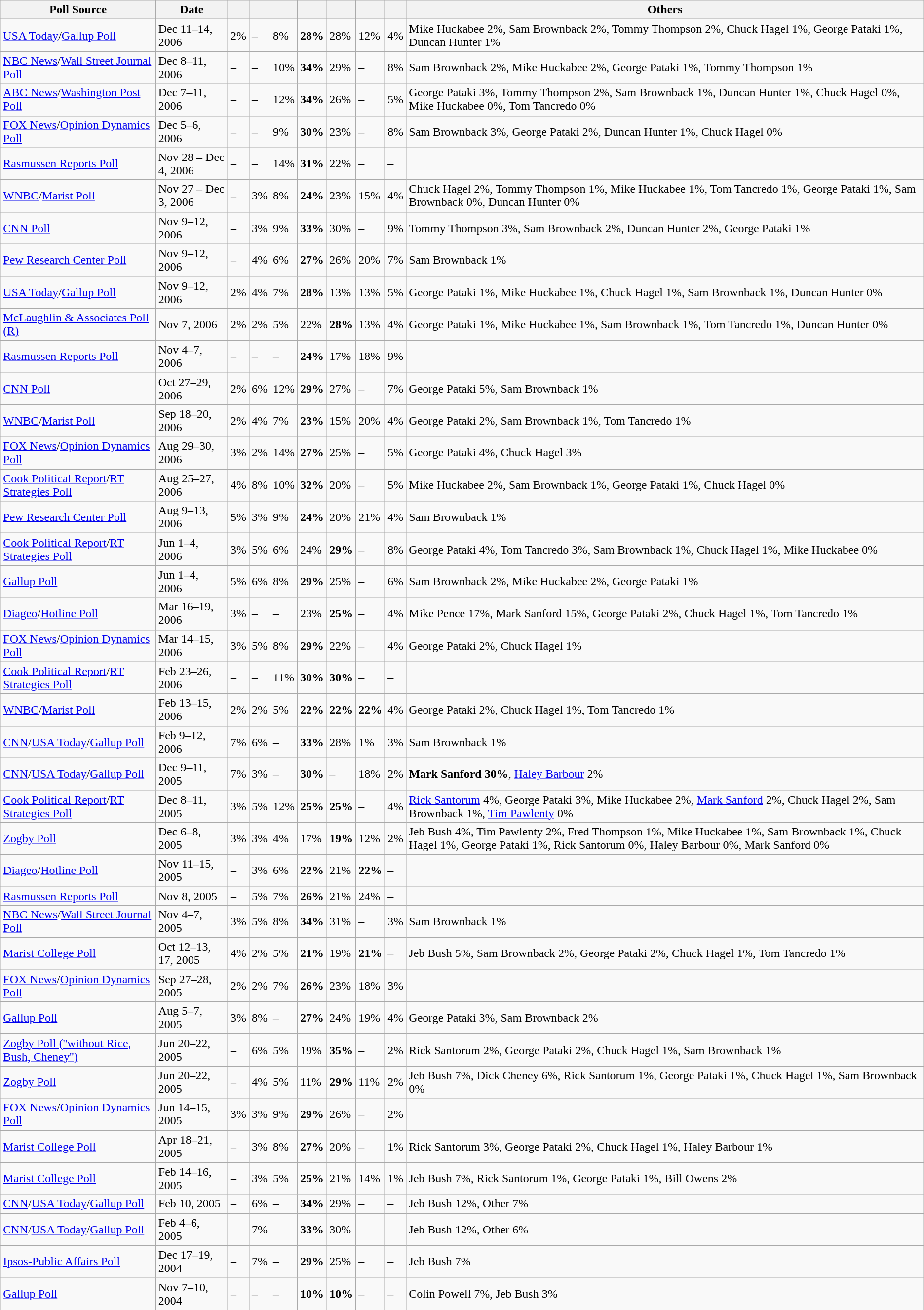<table class="wikitable sortable">
<tr>
<th>Poll Source</th>
<th>Date</th>
<th></th>
<th></th>
<th></th>
<th></th>
<th></th>
<th></th>
<th></th>
<th>Others</th>
</tr>
<tr>
<td><a href='#'>USA Today</a>/<a href='#'>Gallup Poll</a></td>
<td>Dec 11–14, 2006</td>
<td>2%</td>
<td>–</td>
<td>8%</td>
<td><strong>28%</strong></td>
<td>28%</td>
<td>12%</td>
<td>4%</td>
<td>Mike Huckabee 2%, Sam Brownback 2%, Tommy Thompson 2%, Chuck Hagel 1%, George Pataki 1%, Duncan Hunter 1%</td>
</tr>
<tr>
<td><a href='#'>NBC News</a>/<a href='#'>Wall Street Journal Poll</a></td>
<td>Dec 8–11, 2006</td>
<td>–</td>
<td>–</td>
<td>10%</td>
<td><strong>34%</strong></td>
<td>29%</td>
<td>–</td>
<td>8%</td>
<td>Sam Brownback 2%, Mike Huckabee 2%, George Pataki 1%, Tommy Thompson 1%</td>
</tr>
<tr>
<td><a href='#'>ABC News</a>/<a href='#'>Washington Post Poll</a></td>
<td>Dec 7–11, 2006</td>
<td>–</td>
<td>–</td>
<td>12%</td>
<td><strong>34%</strong></td>
<td>26%</td>
<td>–</td>
<td>5%</td>
<td>George Pataki 3%, Tommy Thompson 2%, Sam Brownback 1%, Duncan Hunter 1%, Chuck Hagel 0%, Mike Huckabee 0%, Tom Tancredo 0%</td>
</tr>
<tr>
<td><a href='#'>FOX News</a>/<a href='#'>Opinion Dynamics Poll</a></td>
<td>Dec 5–6, 2006</td>
<td>–</td>
<td>–</td>
<td>9%</td>
<td><strong>30%</strong></td>
<td>23%</td>
<td>–</td>
<td>8%</td>
<td>Sam Brownback 3%, George Pataki 2%, Duncan Hunter 1%, Chuck Hagel 0%</td>
</tr>
<tr>
<td><a href='#'>Rasmussen Reports Poll</a></td>
<td>Nov 28 – Dec 4, 2006</td>
<td>–</td>
<td>–</td>
<td>14%</td>
<td><strong>31%</strong></td>
<td>22%</td>
<td>–</td>
<td>–</td>
<td></td>
</tr>
<tr>
<td><a href='#'>WNBC</a>/<a href='#'>Marist Poll</a></td>
<td>Nov 27 – Dec 3, 2006</td>
<td>–</td>
<td>3%</td>
<td>8%</td>
<td><strong>24%</strong></td>
<td>23%</td>
<td>15%</td>
<td>4%</td>
<td>Chuck Hagel 2%, Tommy Thompson 1%, Mike Huckabee 1%, Tom Tancredo 1%, George Pataki 1%, Sam Brownback 0%, Duncan Hunter 0%</td>
</tr>
<tr>
<td><a href='#'>CNN Poll</a></td>
<td>Nov 9–12, 2006</td>
<td>–</td>
<td>3%</td>
<td>9%</td>
<td><strong>33%</strong></td>
<td>30%</td>
<td>–</td>
<td>9%</td>
<td>Tommy Thompson 3%, Sam Brownback 2%, Duncan Hunter 2%, George Pataki 1%</td>
</tr>
<tr>
<td><a href='#'>Pew Research Center Poll</a></td>
<td>Nov 9–12, 2006</td>
<td>–</td>
<td>4%</td>
<td>6%</td>
<td><strong>27%</strong></td>
<td>26%</td>
<td>20%</td>
<td>7%</td>
<td>Sam Brownback 1%</td>
</tr>
<tr>
<td><a href='#'>USA Today</a>/<a href='#'>Gallup Poll</a></td>
<td>Nov 9–12, 2006</td>
<td>2%</td>
<td>4%</td>
<td>7%</td>
<td><strong>28%</strong></td>
<td>13%</td>
<td>13%</td>
<td>5%</td>
<td>George Pataki 1%, Mike Huckabee 1%, Chuck Hagel 1%, Sam Brownback 1%, Duncan Hunter 0%</td>
</tr>
<tr>
<td><a href='#'>McLaughlin & Associates Poll (R)</a></td>
<td>Nov 7, 2006</td>
<td>2%</td>
<td>2%</td>
<td>5%</td>
<td>22%</td>
<td><strong>28%</strong></td>
<td>13%</td>
<td>4%</td>
<td>George Pataki 1%, Mike Huckabee 1%, Sam Brownback 1%, Tom Tancredo 1%, Duncan Hunter 0%</td>
</tr>
<tr>
<td><a href='#'>Rasmussen Reports Poll</a></td>
<td>Nov 4–7, 2006</td>
<td>–</td>
<td>–</td>
<td>–</td>
<td><strong>24%</strong></td>
<td>17%</td>
<td>18%</td>
<td>9%</td>
<td></td>
</tr>
<tr>
<td><a href='#'>CNN Poll</a></td>
<td>Oct 27–29, 2006</td>
<td>2%</td>
<td>6%</td>
<td>12%</td>
<td><strong>29%</strong></td>
<td>27%</td>
<td>–</td>
<td>7%</td>
<td>George Pataki 5%, Sam Brownback 1%</td>
</tr>
<tr>
<td><a href='#'>WNBC</a>/<a href='#'>Marist Poll</a></td>
<td>Sep 18–20, 2006</td>
<td>2%</td>
<td>4%</td>
<td>7%</td>
<td><strong>23%</strong></td>
<td>15%</td>
<td>20%</td>
<td>4%</td>
<td>George Pataki 2%, Sam Brownback 1%, Tom Tancredo 1%</td>
</tr>
<tr>
<td><a href='#'>FOX News</a>/<a href='#'>Opinion Dynamics Poll</a></td>
<td>Aug 29–30, 2006</td>
<td>3%</td>
<td>2%</td>
<td>14%</td>
<td><strong>27%</strong></td>
<td>25%</td>
<td>–</td>
<td>5%</td>
<td>George Pataki 4%, Chuck Hagel 3%</td>
</tr>
<tr>
<td><a href='#'>Cook Political Report</a>/<a href='#'>RT Strategies Poll</a></td>
<td>Aug 25–27, 2006</td>
<td>4%</td>
<td>8%</td>
<td>10%</td>
<td><strong>32%</strong></td>
<td>20%</td>
<td>–</td>
<td>5%</td>
<td>Mike Huckabee 2%, Sam Brownback 1%, George Pataki 1%, Chuck Hagel 0%</td>
</tr>
<tr>
<td><a href='#'>Pew Research Center Poll</a></td>
<td>Aug 9–13, 2006</td>
<td>5%</td>
<td>3%</td>
<td>9%</td>
<td><strong>24%</strong></td>
<td>20%</td>
<td>21%</td>
<td>4%</td>
<td>Sam Brownback 1%</td>
</tr>
<tr>
<td><a href='#'>Cook Political Report</a>/<a href='#'>RT Strategies Poll</a></td>
<td>Jun 1–4, 2006</td>
<td>3%</td>
<td>5%</td>
<td>6%</td>
<td>24%</td>
<td><strong>29%</strong></td>
<td>–</td>
<td>8%</td>
<td>George Pataki 4%, Tom Tancredo 3%, Sam Brownback 1%, Chuck Hagel 1%, Mike Huckabee 0%</td>
</tr>
<tr>
<td><a href='#'>Gallup Poll</a></td>
<td>Jun 1–4, 2006</td>
<td>5%</td>
<td>6%</td>
<td>8%</td>
<td><strong>29%</strong></td>
<td>25%</td>
<td>–</td>
<td>6%</td>
<td>Sam Brownback 2%, Mike Huckabee 2%, George Pataki 1%</td>
</tr>
<tr>
<td><a href='#'>Diageo</a>/<a href='#'>Hotline Poll</a></td>
<td>Mar 16–19, 2006</td>
<td>3%</td>
<td>–</td>
<td>–</td>
<td>23%</td>
<td><strong>25%</strong></td>
<td>–</td>
<td>4%</td>
<td>Mike Pence 17%, Mark Sanford 15%, George Pataki 2%, Chuck Hagel 1%, Tom Tancredo 1%</td>
</tr>
<tr>
<td><a href='#'>FOX News</a>/<a href='#'>Opinion Dynamics Poll</a></td>
<td>Mar 14–15, 2006</td>
<td>3%</td>
<td>5%</td>
<td>8%</td>
<td><strong>29%</strong></td>
<td>22%</td>
<td>–</td>
<td>4%</td>
<td>George Pataki 2%, Chuck Hagel 1%</td>
</tr>
<tr>
<td><a href='#'>Cook Political Report</a>/<a href='#'>RT Strategies Poll</a></td>
<td>Feb 23–26, 2006</td>
<td>–</td>
<td>–</td>
<td>11%</td>
<td><strong>30%</strong></td>
<td><strong>30%</strong></td>
<td>–</td>
<td>–</td>
<td></td>
</tr>
<tr>
<td><a href='#'>WNBC</a>/<a href='#'>Marist Poll</a></td>
<td>Feb 13–15, 2006</td>
<td>2%</td>
<td>2%</td>
<td>5%</td>
<td><strong>22%</strong></td>
<td><strong>22%</strong></td>
<td><strong>22%</strong></td>
<td>4%</td>
<td>George Pataki 2%, Chuck Hagel 1%, Tom Tancredo 1%</td>
</tr>
<tr>
<td><a href='#'>CNN</a>/<a href='#'>USA Today</a>/<a href='#'>Gallup Poll</a></td>
<td>Feb 9–12, 2006</td>
<td>7%</td>
<td>6%</td>
<td>–</td>
<td><strong>33%</strong></td>
<td>28%</td>
<td>1%</td>
<td>3%</td>
<td>Sam Brownback 1%</td>
</tr>
<tr>
<td><a href='#'>CNN</a>/<a href='#'>USA Today</a>/<a href='#'>Gallup Poll</a></td>
<td>Dec 9–11, 2005</td>
<td>7%</td>
<td>3%</td>
<td>–</td>
<td><strong>30%</strong></td>
<td>–</td>
<td>18%</td>
<td>2%</td>
<td><strong>Mark Sanford 30%</strong>, <a href='#'>Haley Barbour</a> 2%</td>
</tr>
<tr>
<td><a href='#'>Cook Political Report</a>/<a href='#'>RT Strategies Poll</a></td>
<td>Dec 8–11, 2005</td>
<td>3%</td>
<td>5%</td>
<td>12%</td>
<td><strong>25%</strong></td>
<td><strong>25%</strong></td>
<td>–</td>
<td>4%</td>
<td><a href='#'>Rick Santorum</a> 4%, George Pataki 3%, Mike Huckabee 2%, <a href='#'>Mark Sanford</a> 2%, Chuck Hagel 2%, Sam Brownback 1%, <a href='#'>Tim Pawlenty</a> 0%</td>
</tr>
<tr>
<td><a href='#'>Zogby Poll</a></td>
<td>Dec 6–8, 2005</td>
<td>3%</td>
<td>3%</td>
<td>4%</td>
<td>17%</td>
<td><strong>19%</strong></td>
<td>12%</td>
<td>2%</td>
<td>Jeb Bush 4%, Tim Pawlenty 2%, Fred Thompson 1%, Mike Huckabee 1%, Sam Brownback 1%, Chuck Hagel 1%, George Pataki 1%, Rick Santorum 0%, Haley Barbour 0%, Mark Sanford 0%</td>
</tr>
<tr>
<td><a href='#'>Diageo</a>/<a href='#'>Hotline Poll</a></td>
<td>Nov 11–15, 2005</td>
<td>–</td>
<td>3%</td>
<td>6%</td>
<td><strong>22%</strong></td>
<td>21%</td>
<td><strong>22%</strong></td>
<td>–</td>
<td></td>
</tr>
<tr>
<td><a href='#'>Rasmussen Reports Poll</a></td>
<td>Nov 8, 2005</td>
<td>–</td>
<td>5%</td>
<td>7%</td>
<td><strong>26%</strong></td>
<td>21%</td>
<td>24%</td>
<td>–</td>
<td></td>
</tr>
<tr>
<td><a href='#'>NBC News</a>/<a href='#'>Wall Street Journal Poll</a></td>
<td>Nov 4–7, 2005</td>
<td>3%</td>
<td>5%</td>
<td>8%</td>
<td><strong>34%</strong></td>
<td>31%</td>
<td>–</td>
<td>3%</td>
<td>Sam Brownback 1%</td>
</tr>
<tr>
<td><a href='#'>Marist College Poll</a></td>
<td>Oct 12–13, 17, 2005</td>
<td>4%</td>
<td>2%</td>
<td>5%</td>
<td><strong>21%</strong></td>
<td>19%</td>
<td><strong>21%</strong></td>
<td>–</td>
<td>Jeb Bush 5%, Sam Brownback 2%, George Pataki 2%, Chuck Hagel 1%, Tom Tancredo 1%</td>
</tr>
<tr>
<td><a href='#'>FOX News</a>/<a href='#'>Opinion Dynamics Poll</a></td>
<td>Sep 27–28, 2005</td>
<td>2%</td>
<td>2%</td>
<td>7%</td>
<td><strong>26%</strong></td>
<td>23%</td>
<td>18%</td>
<td>3%</td>
<td></td>
</tr>
<tr>
<td><a href='#'>Gallup Poll</a></td>
<td>Aug 5–7, 2005</td>
<td>3%</td>
<td>8%</td>
<td>–</td>
<td><strong>27%</strong></td>
<td>24%</td>
<td>19%</td>
<td>4%</td>
<td>George Pataki 3%, Sam Brownback 2%</td>
</tr>
<tr>
<td><a href='#'>Zogby Poll (''without Rice, Bush, Cheney'')</a></td>
<td>Jun 20–22, 2005</td>
<td>–</td>
<td>6%</td>
<td>5%</td>
<td>19%</td>
<td><strong>35%</strong></td>
<td>–</td>
<td>2%</td>
<td>Rick Santorum 2%, George Pataki 2%, Chuck Hagel 1%, Sam Brownback 1%</td>
</tr>
<tr>
<td><a href='#'>Zogby Poll</a></td>
<td>Jun 20–22, 2005</td>
<td>–</td>
<td>4%</td>
<td>5%</td>
<td>11%</td>
<td><strong>29%</strong></td>
<td>11%</td>
<td>2%</td>
<td>Jeb Bush 7%, Dick Cheney 6%, Rick Santorum 1%, George Pataki 1%, Chuck Hagel 1%, Sam Brownback 0%</td>
</tr>
<tr>
<td><a href='#'>FOX News</a>/<a href='#'>Opinion Dynamics Poll</a></td>
<td>Jun 14–15, 2005</td>
<td>3%</td>
<td>3%</td>
<td>9%</td>
<td><strong>29%</strong></td>
<td>26%</td>
<td>–</td>
<td>2%</td>
<td></td>
</tr>
<tr>
<td><a href='#'>Marist College Poll</a></td>
<td>Apr 18–21, 2005</td>
<td>–</td>
<td>3%</td>
<td>8%</td>
<td><strong>27%</strong></td>
<td>20%</td>
<td>–</td>
<td>1%</td>
<td>Rick Santorum 3%, George Pataki 2%, Chuck Hagel 1%, Haley Barbour 1%</td>
</tr>
<tr>
<td><a href='#'>Marist College Poll</a></td>
<td>Feb 14–16, 2005</td>
<td>–</td>
<td>3%</td>
<td>5%</td>
<td><strong>25%</strong></td>
<td>21%</td>
<td>14%</td>
<td>1%</td>
<td>Jeb Bush 7%, Rick Santorum 1%, George Pataki 1%, Bill Owens 2%</td>
</tr>
<tr>
<td><a href='#'>CNN</a>/<a href='#'>USA Today</a>/<a href='#'>Gallup Poll</a></td>
<td>Feb 10, 2005</td>
<td>–</td>
<td>6%</td>
<td>–</td>
<td><strong>34%</strong></td>
<td>29%</td>
<td>–</td>
<td>–</td>
<td>Jeb Bush 12%, Other 7%</td>
</tr>
<tr>
<td><a href='#'>CNN</a>/<a href='#'>USA Today</a>/<a href='#'>Gallup Poll</a></td>
<td>Feb 4–6, 2005</td>
<td>–</td>
<td>7%</td>
<td>–</td>
<td><strong>33%</strong></td>
<td>30%</td>
<td>–</td>
<td>–</td>
<td>Jeb Bush 12%, Other 6%</td>
</tr>
<tr>
<td><a href='#'>Ipsos-Public Affairs Poll</a></td>
<td>Dec 17–19, 2004</td>
<td>–</td>
<td>7%</td>
<td>–</td>
<td><strong>29%</strong></td>
<td>25%</td>
<td>–</td>
<td>–</td>
<td>Jeb Bush 7%</td>
</tr>
<tr>
<td><a href='#'>Gallup Poll</a></td>
<td>Nov 7–10, 2004</td>
<td>–</td>
<td>–</td>
<td>–</td>
<td><strong>10%</strong></td>
<td><strong>10%</strong></td>
<td>–</td>
<td>–</td>
<td>Colin Powell 7%, Jeb Bush 3%</td>
</tr>
</table>
